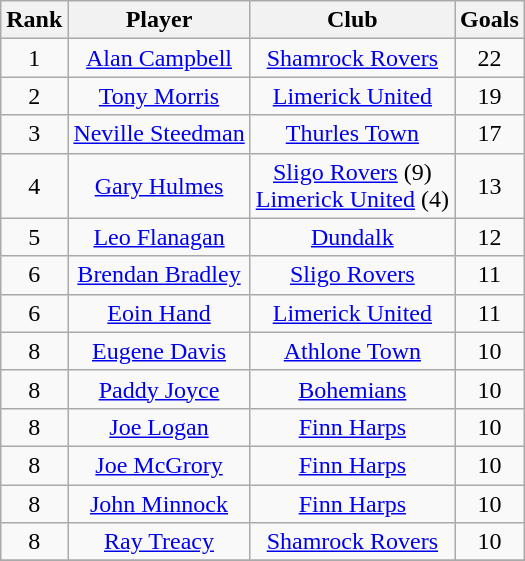<table class="wikitable" style="text-align:center">
<tr>
<th>Rank</th>
<th>Player</th>
<th>Club</th>
<th>Goals</th>
</tr>
<tr>
<td>1</td>
<td><a href='#'>Alan Campbell</a></td>
<td><a href='#'>Shamrock Rovers</a></td>
<td>22</td>
</tr>
<tr>
<td>2</td>
<td><a href='#'>Tony Morris</a></td>
<td><a href='#'>Limerick United</a></td>
<td>19</td>
</tr>
<tr>
<td>3</td>
<td><a href='#'>Neville Steedman</a></td>
<td><a href='#'>Thurles Town</a></td>
<td>17</td>
</tr>
<tr>
<td>4</td>
<td><a href='#'>Gary Hulmes</a></td>
<td><a href='#'>Sligo Rovers</a> (9)<br><a href='#'>Limerick United</a> (4)</td>
<td>13</td>
</tr>
<tr>
<td>5</td>
<td><a href='#'>Leo Flanagan</a></td>
<td><a href='#'>Dundalk</a></td>
<td>12</td>
</tr>
<tr>
<td>6</td>
<td><a href='#'>Brendan Bradley</a></td>
<td><a href='#'>Sligo Rovers</a></td>
<td>11</td>
</tr>
<tr>
<td>6</td>
<td><a href='#'>Eoin Hand</a></td>
<td><a href='#'>Limerick United</a></td>
<td>11</td>
</tr>
<tr>
<td>8</td>
<td><a href='#'>Eugene Davis</a></td>
<td><a href='#'>Athlone Town</a></td>
<td>10</td>
</tr>
<tr>
<td>8</td>
<td><a href='#'>Paddy Joyce</a></td>
<td><a href='#'>Bohemians</a></td>
<td>10</td>
</tr>
<tr>
<td>8</td>
<td><a href='#'>Joe Logan</a></td>
<td><a href='#'>Finn Harps</a></td>
<td>10</td>
</tr>
<tr>
<td>8</td>
<td><a href='#'>Joe McGrory</a></td>
<td><a href='#'>Finn Harps</a></td>
<td>10</td>
</tr>
<tr>
<td>8</td>
<td><a href='#'>John Minnock</a></td>
<td><a href='#'>Finn Harps</a></td>
<td>10</td>
</tr>
<tr>
<td>8</td>
<td><a href='#'>Ray Treacy</a></td>
<td><a href='#'>Shamrock Rovers</a></td>
<td>10</td>
</tr>
<tr>
</tr>
</table>
